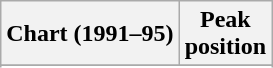<table class="wikitable plainrowheaders sortable">
<tr>
<th>Chart (1991–95)</th>
<th>Peak<br>position</th>
</tr>
<tr>
</tr>
<tr>
</tr>
<tr>
</tr>
<tr>
</tr>
<tr>
</tr>
<tr>
</tr>
<tr>
</tr>
<tr>
</tr>
<tr>
</tr>
<tr>
</tr>
</table>
